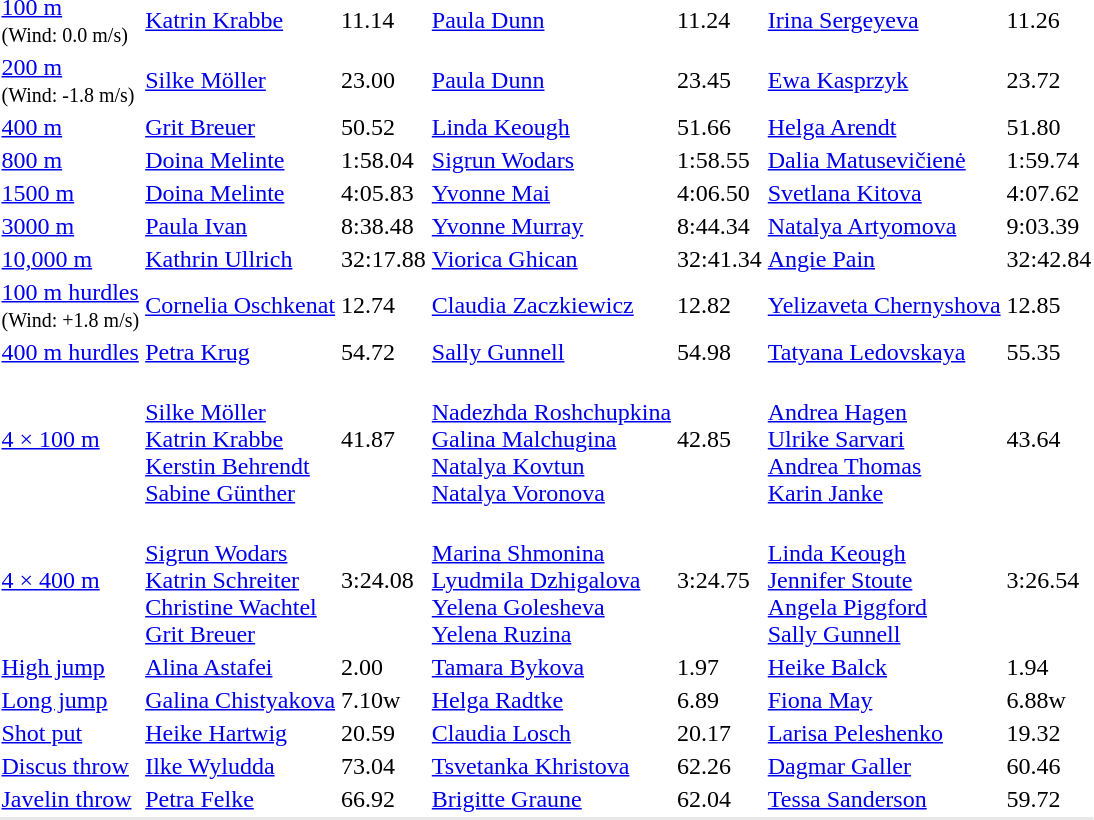<table>
<tr>
<td><a href='#'>100 m</a><br><small>(Wind: 0.0 m/s)</small></td>
<td><a href='#'>Katrin Krabbe</a><br></td>
<td>11.14</td>
<td><a href='#'>Paula Dunn</a><br></td>
<td>11.24</td>
<td><a href='#'>Irina Sergeyeva</a><br></td>
<td>11.26</td>
</tr>
<tr>
<td><a href='#'>200 m</a><br><small>(Wind: -1.8 m/s)</small></td>
<td><a href='#'>Silke Möller</a><br></td>
<td>23.00</td>
<td><a href='#'>Paula Dunn</a><br></td>
<td>23.45</td>
<td><a href='#'>Ewa Kasprzyk</a><br></td>
<td>23.72</td>
</tr>
<tr>
<td><a href='#'>400 m</a></td>
<td><a href='#'>Grit Breuer</a><br></td>
<td>50.52</td>
<td><a href='#'>Linda Keough</a><br></td>
<td>51.66</td>
<td><a href='#'>Helga Arendt</a><br></td>
<td>51.80</td>
</tr>
<tr>
<td><a href='#'>800 m</a></td>
<td><a href='#'>Doina Melinte</a><br></td>
<td>1:58.04</td>
<td><a href='#'>Sigrun Wodars</a><br></td>
<td>1:58.55</td>
<td><a href='#'>Dalia Matusevičienė</a><br></td>
<td>1:59.74</td>
</tr>
<tr>
<td><a href='#'>1500 m</a></td>
<td><a href='#'>Doina Melinte</a><br></td>
<td>4:05.83</td>
<td><a href='#'>Yvonne Mai</a><br></td>
<td>4:06.50</td>
<td><a href='#'>Svetlana Kitova</a><br></td>
<td>4:07.62</td>
</tr>
<tr>
<td><a href='#'>3000 m</a></td>
<td><a href='#'>Paula Ivan</a><br></td>
<td>8:38.48</td>
<td><a href='#'>Yvonne Murray</a><br></td>
<td>8:44.34</td>
<td><a href='#'>Natalya Artyomova</a><br></td>
<td>9:03.39</td>
</tr>
<tr>
<td><a href='#'>10,000 m</a></td>
<td><a href='#'>Kathrin Ullrich</a><br></td>
<td>32:17.88</td>
<td><a href='#'>Viorica Ghican</a><br></td>
<td>32:41.34</td>
<td><a href='#'>Angie Pain</a><br></td>
<td>32:42.84</td>
</tr>
<tr>
<td><a href='#'>100 m hurdles</a><br><small>(Wind: +1.8 m/s)</small></td>
<td><a href='#'>Cornelia Oschkenat</a><br></td>
<td>12.74</td>
<td><a href='#'>Claudia Zaczkiewicz</a><br></td>
<td>12.82</td>
<td><a href='#'>Yelizaveta Chernyshova</a><br></td>
<td>12.85</td>
</tr>
<tr>
<td><a href='#'>400 m hurdles</a></td>
<td><a href='#'>Petra Krug</a><br></td>
<td>54.72</td>
<td><a href='#'>Sally Gunnell</a><br></td>
<td>54.98</td>
<td><a href='#'>Tatyana Ledovskaya</a><br></td>
<td>55.35</td>
</tr>
<tr>
<td><a href='#'>4 × 100 m</a></td>
<td><br><a href='#'>Silke Möller</a><br><a href='#'>Katrin Krabbe</a><br><a href='#'>Kerstin Behrendt</a><br><a href='#'>Sabine Günther</a></td>
<td>41.87</td>
<td><br><a href='#'>Nadezhda Roshchupkina</a><br><a href='#'>Galina Malchugina</a><br><a href='#'>Natalya Kovtun</a><br><a href='#'>Natalya Voronova</a></td>
<td>42.85</td>
<td><br><a href='#'>Andrea Hagen</a><br><a href='#'>Ulrike Sarvari</a><br><a href='#'>Andrea Thomas</a><br><a href='#'>Karin Janke</a></td>
<td>43.64</td>
</tr>
<tr>
<td><a href='#'>4 × 400 m</a></td>
<td><br><a href='#'>Sigrun Wodars</a><br><a href='#'>Katrin Schreiter</a><br><a href='#'>Christine Wachtel</a><br><a href='#'>Grit Breuer</a></td>
<td>3:24.08</td>
<td><br><a href='#'>Marina Shmonina</a><br><a href='#'>Lyudmila Dzhigalova</a><br><a href='#'>Yelena Golesheva</a><br><a href='#'>Yelena Ruzina</a></td>
<td>3:24.75</td>
<td><br><a href='#'>Linda Keough</a><br><a href='#'>Jennifer Stoute</a><br><a href='#'>Angela Piggford</a><br><a href='#'>Sally Gunnell</a></td>
<td>3:26.54</td>
</tr>
<tr>
<td><a href='#'>High jump</a></td>
<td><a href='#'>Alina Astafei</a><br></td>
<td>2.00</td>
<td><a href='#'>Tamara Bykova</a><br></td>
<td>1.97</td>
<td><a href='#'>Heike Balck</a><br></td>
<td>1.94</td>
</tr>
<tr>
<td><a href='#'>Long jump</a></td>
<td><a href='#'>Galina Chistyakova</a><br></td>
<td>7.10w</td>
<td><a href='#'>Helga Radtke</a><br></td>
<td>6.89</td>
<td><a href='#'>Fiona May</a><br></td>
<td>6.88w</td>
</tr>
<tr>
<td><a href='#'>Shot put</a></td>
<td><a href='#'>Heike Hartwig</a><br></td>
<td>20.59</td>
<td><a href='#'>Claudia Losch</a><br></td>
<td>20.17</td>
<td><a href='#'>Larisa Peleshenko</a><br></td>
<td>19.32</td>
</tr>
<tr>
<td><a href='#'>Discus throw</a></td>
<td><a href='#'>Ilke Wyludda</a><br></td>
<td>73.04</td>
<td><a href='#'>Tsvetanka Khristova</a><br></td>
<td>62.26</td>
<td><a href='#'>Dagmar Galler</a><br></td>
<td>60.46</td>
</tr>
<tr>
<td><a href='#'>Javelin throw</a></td>
<td><a href='#'>Petra Felke</a><br></td>
<td>66.92</td>
<td><a href='#'>Brigitte Graune</a><br></td>
<td>62.04</td>
<td><a href='#'>Tessa Sanderson</a><br></td>
<td>59.72</td>
</tr>
<tr style="background:#e8e8e8;">
<td colspan=7></td>
</tr>
</table>
